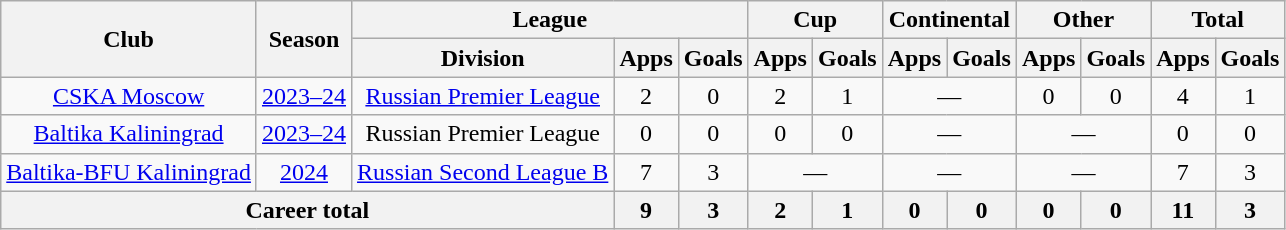<table class="wikitable" style="text-align:center">
<tr>
<th rowspan="2">Club</th>
<th rowspan="2">Season</th>
<th colspan="3">League</th>
<th colspan="2">Cup</th>
<th colspan="2">Continental</th>
<th colspan="2">Other</th>
<th colspan="2">Total</th>
</tr>
<tr>
<th>Division</th>
<th>Apps</th>
<th>Goals</th>
<th>Apps</th>
<th>Goals</th>
<th>Apps</th>
<th>Goals</th>
<th>Apps</th>
<th>Goals</th>
<th>Apps</th>
<th>Goals</th>
</tr>
<tr>
<td><a href='#'>CSKA Moscow</a></td>
<td><a href='#'>2023–24</a></td>
<td><a href='#'>Russian Premier League</a></td>
<td>2</td>
<td>0</td>
<td>2</td>
<td>1</td>
<td colspan="2">—</td>
<td>0</td>
<td>0</td>
<td>4</td>
<td>1</td>
</tr>
<tr>
<td><a href='#'>Baltika Kaliningrad</a></td>
<td><a href='#'>2023–24</a></td>
<td>Russian Premier League</td>
<td>0</td>
<td>0</td>
<td>0</td>
<td>0</td>
<td colspan="2">—</td>
<td colspan="2">—</td>
<td>0</td>
<td>0</td>
</tr>
<tr>
<td><a href='#'>Baltika-BFU Kaliningrad</a></td>
<td><a href='#'>2024</a></td>
<td><a href='#'>Russian Second League B</a></td>
<td>7</td>
<td>3</td>
<td colspan="2">—</td>
<td colspan="2">—</td>
<td colspan="2">—</td>
<td>7</td>
<td>3</td>
</tr>
<tr>
<th colspan="3">Career total</th>
<th>9</th>
<th>3</th>
<th>2</th>
<th>1</th>
<th>0</th>
<th>0</th>
<th>0</th>
<th>0</th>
<th>11</th>
<th>3</th>
</tr>
</table>
